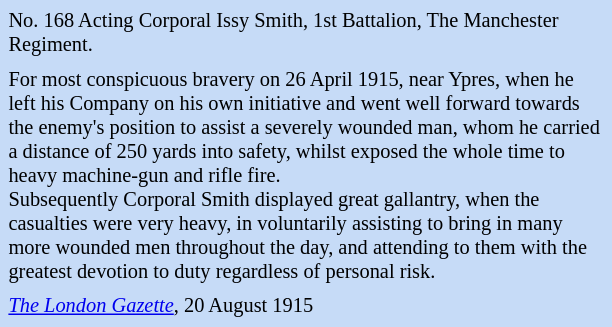<table class="toccolours" style="float: left; margin-left: 1em; margin-right: 2em; font-size: 85%; background:#c6dbf7; color:black; width:30em; max-width: 40%;" cellspacing="5">
<tr>
<td style="text-align: left;">No. 168 Acting Corporal Issy Smith, 1st Battalion, The Manchester Regiment.</td>
</tr>
<tr>
<td style="text-align: left;">For most conspicuous bravery on 26 April 1915, near Ypres, when he left his Company on his own initiative and went well forward towards the enemy's position to assist a severely wounded man, whom he carried a distance of 250 yards into safety, whilst exposed the whole time to heavy machine-gun and rifle fire.<br>Subsequently Corporal Smith displayed great gallantry, when the casualties were very heavy, in voluntarily assisting to bring in many more wounded men throughout the day, and attending to them with the greatest devotion to duty regardless of personal risk.</td>
</tr>
<tr>
<td style="text-align: left;"><em><a href='#'>The London Gazette</a></em>, 20 August 1915</td>
</tr>
</table>
